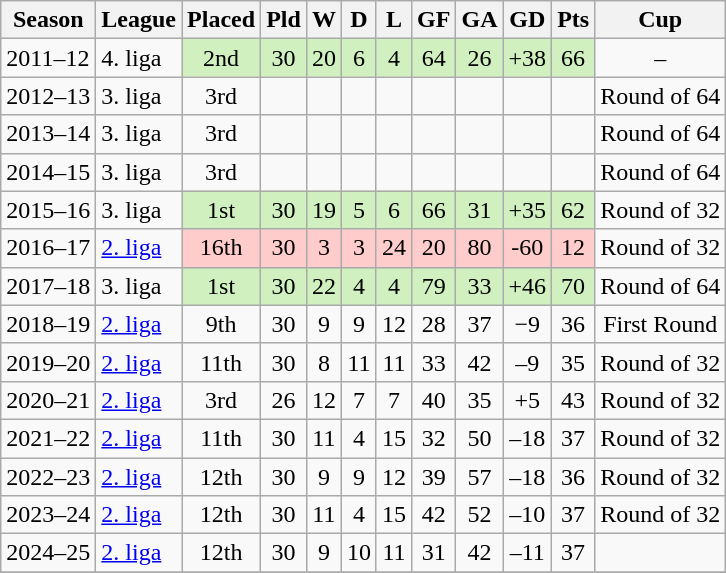<table class="wikitable sortable">
<tr>
<th>Season</th>
<th>League</th>
<th>Placed</th>
<th>Pld</th>
<th>W</th>
<th>D</th>
<th>L</th>
<th>GF</th>
<th>GA</th>
<th>GD</th>
<th>Pts</th>
<th>Cup</th>
</tr>
<tr>
<td>2011–12</td>
<td>4. liga</td>
<td style="background: #D0F0C0; text-align:center">2nd</td>
<td style="background: #D0F0C0; text-align:center">30</td>
<td style="background: #D0F0C0; text-align:center">20</td>
<td style="background: #D0F0C0; text-align:center">6</td>
<td style="background: #D0F0C0; text-align:center">4</td>
<td style="background: #D0F0C0; text-align:center">64</td>
<td style="background: #D0F0C0; text-align:center">26</td>
<td style="background: #D0F0C0; text-align:center">+38</td>
<td style="background: #D0F0C0; text-align:center">66</td>
<td style="text-align:center">–</td>
</tr>
<tr>
<td>2012–13</td>
<td>3. liga</td>
<td style="text-align:center">3rd</td>
<td style="text-align:center"></td>
<td style="text-align:center"></td>
<td style="text-align:center"></td>
<td style="text-align:center"></td>
<td style="text-align:center"></td>
<td style="text-align:center"></td>
<td style="text-align:center"></td>
<td style="text-align:center"></td>
<td style="text-align:center">Round of 64</td>
</tr>
<tr>
<td>2013–14</td>
<td>3. liga</td>
<td style="text-align:center">3rd</td>
<td style="text-align:center"></td>
<td style="text-align:center"></td>
<td style="text-align:center"></td>
<td style="text-align:center"></td>
<td style="text-align:center"></td>
<td style="text-align:center"></td>
<td style="text-align:center"></td>
<td style="text-align:center"></td>
<td style="text-align:center">Round of 64</td>
</tr>
<tr>
<td>2014–15</td>
<td>3. liga</td>
<td style="text-align:center">3rd</td>
<td style="text-align:center"></td>
<td style="text-align:center"></td>
<td style="text-align:center"></td>
<td style="text-align:center"></td>
<td style="text-align:center"></td>
<td style="text-align:center"></td>
<td style="text-align:center"></td>
<td style="text-align:center"></td>
<td style="text-align:center">Round of 64</td>
</tr>
<tr>
<td>2015–16</td>
<td>3. liga</td>
<td style="background: #D0F0C0; text-align:center">1st</td>
<td style="background: #D0F0C0; text-align:center">30</td>
<td style="background: #D0F0C0; text-align:center">19</td>
<td style="background: #D0F0C0; text-align:center">5</td>
<td style="background: #D0F0C0; text-align:center">6</td>
<td style="background: #D0F0C0; text-align:center">66</td>
<td style="background: #D0F0C0; text-align:center">31</td>
<td style="background: #D0F0C0; text-align:center">+35</td>
<td style="background: #D0F0C0; text-align:center">62</td>
<td style="text-align:center">Round of 32</td>
</tr>
<tr>
<td>2016–17</td>
<td><a href='#'>2. liga</a></td>
<td style="background: #FFCCCC; text-align:center">16th</td>
<td style="background: #FFCCCC; text-align:center">30</td>
<td style="background: #FFCCCC; text-align:center">3</td>
<td style="background: #FFCCCC; text-align:center">3</td>
<td style="background: #FFCCCC; text-align:center">24</td>
<td style="background: #FFCCCC; text-align:center">20</td>
<td style="background: #FFCCCC; text-align:center">80</td>
<td style="background: #FFCCCC; text-align:center">-60</td>
<td style="background: #FFCCCC; text-align:center">12</td>
<td style="text-align:center">Round of 32</td>
</tr>
<tr>
<td>2017–18</td>
<td>3. liga</td>
<td style="background: #D0F0C0; text-align:center">1st</td>
<td style="background: #D0F0C0; text-align:center">30</td>
<td style="background: #D0F0C0; text-align:center">22</td>
<td style="background: #D0F0C0; text-align:center">4</td>
<td style="background: #D0F0C0; text-align:center">4</td>
<td style="background: #D0F0C0; text-align:center">79</td>
<td style="background: #D0F0C0; text-align:center">33</td>
<td style="background: #D0F0C0; text-align:center">+46</td>
<td style="background: #D0F0C0; text-align:center">70</td>
<td style="text-align:center">Round of 64</td>
</tr>
<tr>
<td>2018–19</td>
<td><a href='#'>2. liga</a></td>
<td style="text-align:center">9th</td>
<td style="text-align:center">30</td>
<td style="text-align:center">9</td>
<td style="text-align:center">9</td>
<td style="text-align:center">12</td>
<td style="text-align:center">28</td>
<td style="text-align:center">37</td>
<td style="text-align:center">−9</td>
<td style="text-align:center">36</td>
<td style="text-align:center">First Round</td>
</tr>
<tr>
<td>2019–20</td>
<td><a href='#'>2. liga</a></td>
<td style="text-align:center">11th</td>
<td style="text-align:center">30</td>
<td style="text-align:center">8</td>
<td style="text-align:center">11</td>
<td style="text-align:center">11</td>
<td style="text-align:center">33</td>
<td style="text-align:center">42</td>
<td style="text-align:center">–9</td>
<td style="text-align:center">35</td>
<td style="text-align:center">Round of 32</td>
</tr>
<tr>
<td>2020–21</td>
<td><a href='#'>2. liga</a></td>
<td style="text-align:center">3rd</td>
<td style="text-align:center">26</td>
<td style="text-align:center">12</td>
<td style="text-align:center">7</td>
<td style="text-align:center">7</td>
<td style="text-align:center">40</td>
<td style="text-align:center">35</td>
<td style="text-align:center">+5</td>
<td style="text-align:center">43</td>
<td style="text-align:center">Round of 32</td>
</tr>
<tr>
<td>2021–22</td>
<td><a href='#'>2. liga</a></td>
<td style="text-align:center">11th</td>
<td style="text-align:center">30</td>
<td style="text-align:center">11</td>
<td style="text-align:center">4</td>
<td style="text-align:center">15</td>
<td style="text-align:center">32</td>
<td style="text-align:center">50</td>
<td style="text-align:center">–18</td>
<td style="text-align:center">37</td>
<td style="text-align:center">Round of 32</td>
</tr>
<tr>
<td>2022–23</td>
<td><a href='#'>2. liga</a></td>
<td style="text-align:center">12th</td>
<td style="text-align:center">30</td>
<td style="text-align:center">9</td>
<td style="text-align:center">9</td>
<td style="text-align:center">12</td>
<td style="text-align:center">39</td>
<td style="text-align:center">57</td>
<td style="text-align:center">–18</td>
<td style="text-align:center">36</td>
<td style="text-align:center">Round of 32</td>
</tr>
<tr>
<td>2023–24</td>
<td><a href='#'>2. liga</a></td>
<td style="text-align:center">12th</td>
<td style="text-align:center">30</td>
<td style="text-align:center">11</td>
<td style="text-align:center">4</td>
<td style="text-align:center">15</td>
<td style="text-align:center">42</td>
<td style="text-align:center">52</td>
<td style="text-align:center">–10</td>
<td style="text-align:center">37</td>
<td style="text-align:center">Round of 32</td>
</tr>
<tr>
<td>2024–25</td>
<td><a href='#'>2. liga</a></td>
<td style="text-align:center">12th</td>
<td style="text-align:center">30</td>
<td style="text-align:center">9</td>
<td style="text-align:center">10</td>
<td style="text-align:center">11</td>
<td style="text-align:center">31</td>
<td style="text-align:center">42</td>
<td style="text-align:center">–11</td>
<td style="text-align:center">37</td>
<td style="text-align:center"></td>
</tr>
<tr>
</tr>
</table>
